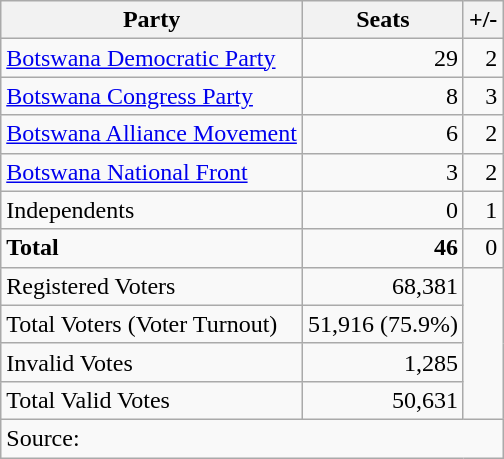<table class=wikitable style=text-align:right>
<tr>
<th>Party</th>
<th>Seats</th>
<th>+/-</th>
</tr>
<tr>
<td align=left><a href='#'>Botswana Democratic Party</a></td>
<td>29</td>
<td>2</td>
</tr>
<tr>
<td align=left><a href='#'>Botswana Congress Party</a></td>
<td>8</td>
<td>3</td>
</tr>
<tr>
<td align=left><a href='#'>Botswana Alliance Movement</a></td>
<td>6</td>
<td>2</td>
</tr>
<tr>
<td align=left><a href='#'>Botswana National Front</a></td>
<td>3</td>
<td>2</td>
</tr>
<tr>
<td align=left>Independents</td>
<td>0</td>
<td>1</td>
</tr>
<tr>
<td align=left><strong>Total</strong></td>
<td><strong>46</strong></td>
<td>0</td>
</tr>
<tr>
<td align=left>Registered Voters</td>
<td>68,381</td>
</tr>
<tr>
<td align=left>Total Voters (Voter Turnout)</td>
<td>51,916 (75.9%)</td>
</tr>
<tr>
<td align=left>Invalid Votes</td>
<td>1,285</td>
</tr>
<tr>
<td align=left>Total Valid Votes</td>
<td>50,631</td>
</tr>
<tr>
<td colspan=4 align=left>Source: </td>
</tr>
</table>
